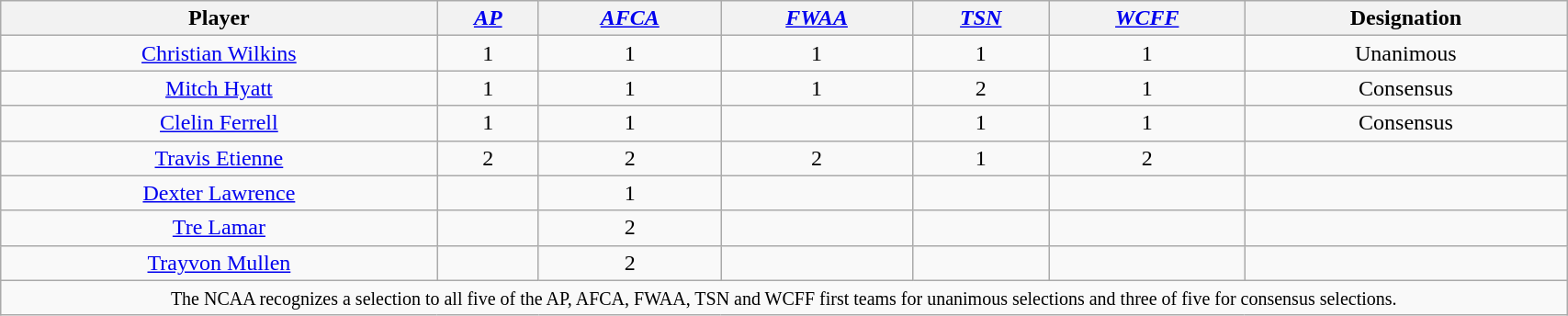<table class="wikitable" style="width: 90%;text-align: center;">
<tr>
<th style=>Player</th>
<th style=><a href='#'><span><em>AP</em></span></a></th>
<th style=><a href='#'><span><em>AFCA</em></span></a></th>
<th style=><a href='#'><span><em>FWAA</em></span></a></th>
<th style=><a href='#'><span><em>TSN</em></span></a></th>
<th style=><a href='#'><span><em>WCFF</em></span></a></th>
<th style=>Designation</th>
</tr>
<tr align="center">
<td><a href='#'>Christian Wilkins</a></td>
<td>1</td>
<td>1</td>
<td>1</td>
<td>1</td>
<td>1</td>
<td>Unanimous</td>
</tr>
<tr align="center">
<td><a href='#'>Mitch Hyatt</a></td>
<td>1</td>
<td>1</td>
<td>1</td>
<td>2</td>
<td>1</td>
<td>Consensus</td>
</tr>
<tr align="center">
<td><a href='#'>Clelin Ferrell</a></td>
<td>1</td>
<td>1</td>
<td></td>
<td>1</td>
<td>1</td>
<td>Consensus</td>
</tr>
<tr align="center">
<td><a href='#'>Travis Etienne</a></td>
<td>2</td>
<td>2</td>
<td>2</td>
<td>1</td>
<td>2</td>
<td></td>
</tr>
<tr align="center">
<td><a href='#'>Dexter Lawrence</a></td>
<td></td>
<td>1</td>
<td></td>
<td></td>
<td></td>
<td></td>
</tr>
<tr align="center">
<td><a href='#'>Tre Lamar</a></td>
<td></td>
<td>2</td>
<td></td>
<td></td>
<td></td>
<td></td>
</tr>
<tr align="center">
<td><a href='#'>Trayvon Mullen</a></td>
<td></td>
<td>2</td>
<td></td>
<td></td>
<td></td>
<td></td>
</tr>
<tr align="center">
<td colspan=7><small>The NCAA recognizes a selection to all five of the AP, AFCA, FWAA, TSN and WCFF first teams for unanimous selections and three of five for consensus selections.</small></td>
</tr>
</table>
